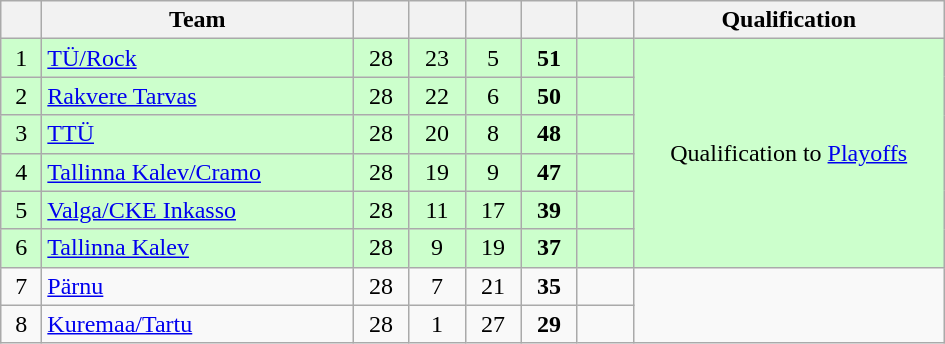<table class="wikitable" style="text-align: center;">
<tr>
<th width=20></th>
<th width=200>Team</th>
<th width=30></th>
<th width=30></th>
<th width=30></th>
<th width=30></th>
<th width=30></th>
<th width=200>Qualification</th>
</tr>
<tr bgcolor=#ccffcc>
<td>1</td>
<td align="left"><a href='#'>TÜ/Rock</a></td>
<td>28</td>
<td>23</td>
<td>5</td>
<td><strong>51</strong></td>
<td></td>
<td rowspan=6 align="center">Qualification to <a href='#'>Playoffs</a></td>
</tr>
<tr bgcolor=#ccffcc>
<td>2</td>
<td align="left"><a href='#'>Rakvere Tarvas</a></td>
<td>28</td>
<td>22</td>
<td>6</td>
<td><strong>50</strong></td>
<td></td>
</tr>
<tr bgcolor=#ccffcc>
<td>3</td>
<td align="left"><a href='#'>TTÜ</a></td>
<td>28</td>
<td>20</td>
<td>8</td>
<td><strong>48</strong></td>
<td></td>
</tr>
<tr bgcolor=#ccffcc>
<td>4</td>
<td align="left"><a href='#'>Tallinna Kalev/Cramo</a></td>
<td>28</td>
<td>19</td>
<td>9</td>
<td><strong>47</strong></td>
<td></td>
</tr>
<tr bgcolor=#ccffcc>
<td>5</td>
<td align="left"><a href='#'>Valga/CKE Inkasso</a></td>
<td>28</td>
<td>11</td>
<td>17</td>
<td><strong>39</strong></td>
<td></td>
</tr>
<tr bgcolor=#ccffcc>
<td>6</td>
<td align="left"><a href='#'>Tallinna Kalev</a></td>
<td>28</td>
<td>9</td>
<td>19</td>
<td><strong>37</strong></td>
<td></td>
</tr>
<tr bgcolor=>
<td>7</td>
<td align="left"><a href='#'>Pärnu</a></td>
<td>28</td>
<td>7</td>
<td>21</td>
<td><strong>35</strong></td>
<td></td>
<td rowspan=2 align"center"></td>
</tr>
<tr bgcolor=>
<td>8</td>
<td align="left"><a href='#'>Kuremaa/Tartu</a></td>
<td>28</td>
<td>1</td>
<td>27</td>
<td><strong>29</strong></td>
<td></td>
</tr>
</table>
